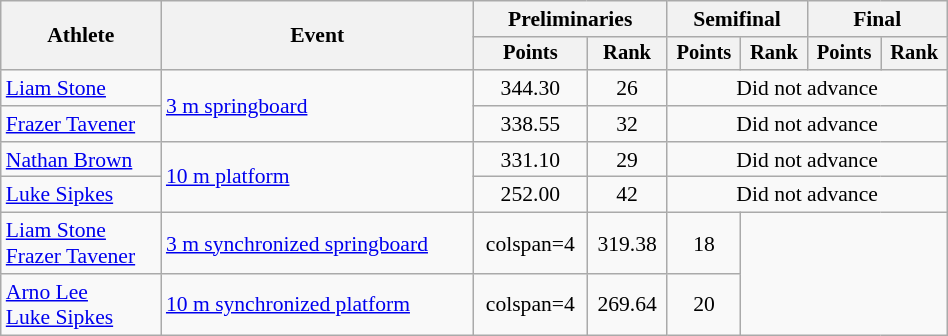<table class="wikitable" style="text-align:center; font-size:90%; width:50%;">
<tr>
<th rowspan=2>Athlete</th>
<th rowspan=2>Event</th>
<th colspan=2>Preliminaries</th>
<th colspan=2>Semifinal</th>
<th colspan=2>Final</th>
</tr>
<tr style="font-size:95%">
<th>Points</th>
<th>Rank</th>
<th>Points</th>
<th>Rank</th>
<th>Points</th>
<th>Rank</th>
</tr>
<tr>
<td align="left"><a href='#'>Liam Stone</a></td>
<td align="left"  rowspan="2"><a href='#'>3 m springboard</a></td>
<td>344.30</td>
<td>26</td>
<td colspan="4">Did not advance</td>
</tr>
<tr>
<td align="left"><a href='#'>Frazer Tavener</a></td>
<td>338.55</td>
<td>32</td>
<td colspan="4">Did not advance</td>
</tr>
<tr>
<td align="left"><a href='#'>Nathan Brown</a></td>
<td rowspan="2" align="left"><a href='#'>10 m platform</a></td>
<td>331.10</td>
<td>29</td>
<td colspan="4">Did not advance</td>
</tr>
<tr>
<td align="left"><a href='#'>Luke Sipkes</a></td>
<td>252.00</td>
<td>42</td>
<td colspan="4">Did not advance</td>
</tr>
<tr>
<td align=left><a href='#'>Liam Stone</a><br><a href='#'>Frazer Tavener</a></td>
<td align=left><a href='#'>3 m synchronized springboard</a></td>
<td>colspan=4 </td>
<td>319.38</td>
<td>18</td>
</tr>
<tr>
<td align=left><a href='#'>Arno Lee</a><br><a href='#'>Luke Sipkes</a></td>
<td align=left><a href='#'>10 m synchronized platform</a></td>
<td>colspan=4 </td>
<td>269.64</td>
<td>20</td>
</tr>
</table>
